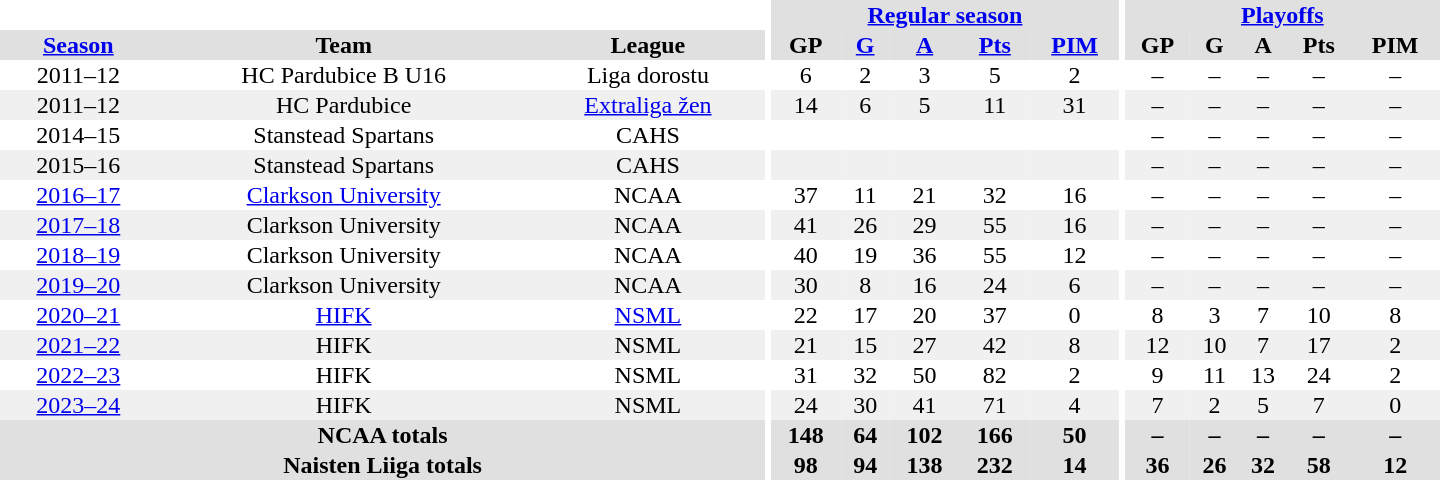<table border="0" cellpadding="1" cellspacing="0" style="text-align:center; width:60em">
<tr bgcolor="#e0e0e0">
<th colspan="3" bgcolor="#ffffff"></th>
<th rowspan="97" bgcolor="#ffffff"></th>
<th colspan="5"><a href='#'>Regular season</a></th>
<th rowspan="97" bgcolor="#ffffff"></th>
<th colspan="5"><a href='#'>Playoffs</a></th>
</tr>
<tr bgcolor="#e0e0e0">
<th><a href='#'>Season</a></th>
<th>Team</th>
<th>League</th>
<th>GP</th>
<th><a href='#'>G</a></th>
<th><a href='#'>A</a></th>
<th><a href='#'>Pts</a></th>
<th><a href='#'>PIM</a></th>
<th>GP</th>
<th>G</th>
<th>A</th>
<th>Pts</th>
<th>PIM</th>
</tr>
<tr>
<td>2011–12</td>
<td>HC Pardubice B U16</td>
<td>Liga dorostu</td>
<td>6</td>
<td>2</td>
<td>3</td>
<td>5</td>
<td>2</td>
<td>–</td>
<td>–</td>
<td>–</td>
<td>–</td>
<td>–</td>
</tr>
<tr bgcolor="#f0f0f0">
<td>2011–12</td>
<td>HC Pardubice</td>
<td><a href='#'>Extraliga žen</a></td>
<td>14</td>
<td>6</td>
<td>5</td>
<td>11</td>
<td>31</td>
<td>–</td>
<td>–</td>
<td>–</td>
<td>–</td>
<td>–</td>
</tr>
<tr>
<td>2014–15</td>
<td>Stanstead Spartans</td>
<td>CAHS</td>
<td></td>
<td></td>
<td></td>
<td></td>
<td></td>
<td>–</td>
<td>–</td>
<td>–</td>
<td>–</td>
<td>–</td>
</tr>
<tr bgcolor="#f0f0f0">
<td>2015–16</td>
<td>Stanstead Spartans</td>
<td>CAHS</td>
<td></td>
<td></td>
<td></td>
<td></td>
<td></td>
<td>–</td>
<td>–</td>
<td>–</td>
<td>–</td>
<td>–</td>
</tr>
<tr>
<td><a href='#'>2016–17</a></td>
<td><a href='#'>Clarkson University</a></td>
<td>NCAA</td>
<td>37</td>
<td>11</td>
<td>21</td>
<td>32</td>
<td>16</td>
<td>–</td>
<td>–</td>
<td>–</td>
<td>–</td>
<td>–</td>
</tr>
<tr bgcolor="#f0f0f0">
<td><a href='#'>2017–18</a></td>
<td>Clarkson University</td>
<td>NCAA</td>
<td>41</td>
<td>26</td>
<td>29</td>
<td>55</td>
<td>16</td>
<td>–</td>
<td>–</td>
<td>–</td>
<td>–</td>
<td>–</td>
</tr>
<tr>
<td><a href='#'>2018–19</a></td>
<td>Clarkson University</td>
<td>NCAA</td>
<td>40</td>
<td>19</td>
<td>36</td>
<td>55</td>
<td>12</td>
<td>–</td>
<td>–</td>
<td>–</td>
<td>–</td>
<td>–</td>
</tr>
<tr bgcolor="#f0f0f0">
<td><a href='#'>2019–20</a></td>
<td>Clarkson University</td>
<td>NCAA</td>
<td>30</td>
<td>8</td>
<td>16</td>
<td>24</td>
<td>6</td>
<td>–</td>
<td>–</td>
<td>–</td>
<td>–</td>
<td>–</td>
</tr>
<tr>
<td><a href='#'>2020–21</a></td>
<td><a href='#'>HIFK</a></td>
<td><a href='#'>NSML</a></td>
<td>22</td>
<td>17</td>
<td>20</td>
<td>37</td>
<td>0</td>
<td>8</td>
<td>3</td>
<td>7</td>
<td>10</td>
<td>8</td>
</tr>
<tr bgcolor="#f0f0f0">
<td><a href='#'>2021–22</a></td>
<td>HIFK</td>
<td>NSML</td>
<td>21</td>
<td>15</td>
<td>27</td>
<td>42</td>
<td>8</td>
<td>12</td>
<td>10</td>
<td>7</td>
<td>17</td>
<td>2</td>
</tr>
<tr>
<td><a href='#'>2022–23</a></td>
<td>HIFK</td>
<td>NSML</td>
<td>31</td>
<td>32</td>
<td>50</td>
<td>82</td>
<td>2</td>
<td>9</td>
<td>11</td>
<td>13</td>
<td>24</td>
<td>2</td>
</tr>
<tr bgcolor="#f0f0f0">
<td><a href='#'>2023–24</a></td>
<td>HIFK</td>
<td>NSML</td>
<td>24</td>
<td>30</td>
<td>41</td>
<td>71</td>
<td>4</td>
<td>7</td>
<td>2</td>
<td>5</td>
<td>7</td>
<td>0</td>
</tr>
<tr bgcolor="#e0e0e0">
<th colspan="3">NCAA totals</th>
<th>148</th>
<th>64</th>
<th>102</th>
<th>166</th>
<th>50</th>
<th>–</th>
<th>–</th>
<th>–</th>
<th>–</th>
<th>–</th>
</tr>
<tr bgcolor="#e0e0e0">
<th colspan="3">Naisten Liiga totals</th>
<th>98</th>
<th>94</th>
<th>138</th>
<th>232</th>
<th>14</th>
<th>36</th>
<th>26</th>
<th>32</th>
<th>58</th>
<th>12</th>
</tr>
</table>
